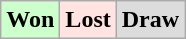<table class="wikitable">
<tr>
<td bgcolor="#ccffcc"><strong>Won</strong></td>
<td bgcolor="FFE4E1"><strong>Lost</strong></td>
<td bgcolor="DCDCDC"><strong>Draw</strong></td>
</tr>
</table>
